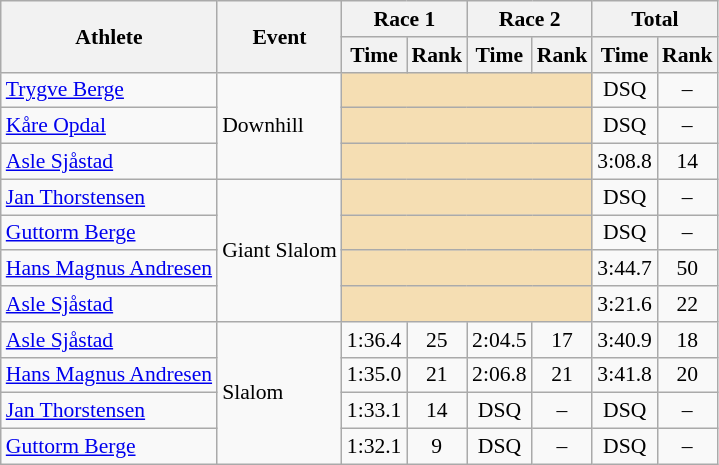<table class="wikitable" style="font-size:90%">
<tr>
<th rowspan="2">Athlete</th>
<th rowspan="2">Event</th>
<th colspan="2">Race 1</th>
<th colspan="2">Race 2</th>
<th colspan="2">Total</th>
</tr>
<tr>
<th>Time</th>
<th>Rank</th>
<th>Time</th>
<th>Rank</th>
<th>Time</th>
<th>Rank</th>
</tr>
<tr>
<td><a href='#'>Trygve Berge</a></td>
<td rowspan="3">Downhill</td>
<td colspan="4" bgcolor="wheat"></td>
<td align="center">DSQ</td>
<td align="center">–</td>
</tr>
<tr>
<td><a href='#'>Kåre Opdal</a></td>
<td colspan="4" bgcolor="wheat"></td>
<td align="center">DSQ</td>
<td align="center">–</td>
</tr>
<tr>
<td><a href='#'>Asle Sjåstad</a></td>
<td colspan="4" bgcolor="wheat"></td>
<td align="center">3:08.8</td>
<td align="center">14</td>
</tr>
<tr>
<td><a href='#'>Jan Thorstensen</a></td>
<td rowspan="4">Giant Slalom</td>
<td colspan="4" bgcolor="wheat"></td>
<td align="center">DSQ</td>
<td align="center">–</td>
</tr>
<tr>
<td><a href='#'>Guttorm Berge</a></td>
<td colspan="4" bgcolor="wheat"></td>
<td align="center">DSQ</td>
<td align="center">–</td>
</tr>
<tr>
<td><a href='#'>Hans Magnus Andresen</a></td>
<td colspan="4" bgcolor="wheat"></td>
<td align="center">3:44.7</td>
<td align="center">50</td>
</tr>
<tr>
<td><a href='#'>Asle Sjåstad</a></td>
<td colspan="4" bgcolor="wheat"></td>
<td align="center">3:21.6</td>
<td align="center">22</td>
</tr>
<tr>
<td><a href='#'>Asle Sjåstad</a></td>
<td rowspan="4">Slalom</td>
<td align="center">1:36.4</td>
<td align="center">25</td>
<td align="center">2:04.5</td>
<td align="center">17</td>
<td align="center">3:40.9</td>
<td align="center">18</td>
</tr>
<tr>
<td><a href='#'>Hans Magnus Andresen</a></td>
<td align="center">1:35.0</td>
<td align="center">21</td>
<td align="center">2:06.8</td>
<td align="center">21</td>
<td align="center">3:41.8</td>
<td align="center">20</td>
</tr>
<tr>
<td><a href='#'>Jan Thorstensen</a></td>
<td align="center">1:33.1</td>
<td align="center">14</td>
<td align="center">DSQ</td>
<td align="center">–</td>
<td align="center">DSQ</td>
<td align="center">–</td>
</tr>
<tr>
<td><a href='#'>Guttorm Berge</a></td>
<td align="center">1:32.1</td>
<td align="center">9</td>
<td align="center">DSQ</td>
<td align="center">–</td>
<td align="center">DSQ</td>
<td align="center">–</td>
</tr>
</table>
